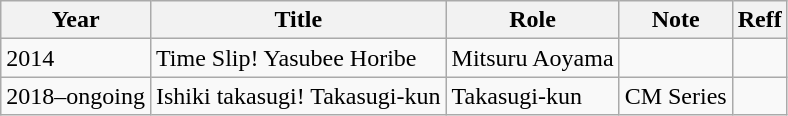<table class="wikitable sortable mw-collapsible">
<tr>
<th>Year</th>
<th>Title</th>
<th>Role</th>
<th>Note</th>
<th>Reff</th>
</tr>
<tr>
<td>2014</td>
<td>Time Slip! Yasubee Horibe</td>
<td>Mitsuru Aoyama</td>
<td></td>
<td></td>
</tr>
<tr>
<td>2018–ongoing</td>
<td>Ishiki takasugi! Takasugi-kun</td>
<td>Takasugi-kun</td>
<td>CM Series</td>
<td></td>
</tr>
</table>
